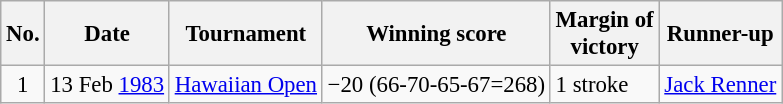<table class="wikitable" style="font-size:95%;">
<tr>
<th>No.</th>
<th>Date</th>
<th>Tournament</th>
<th>Winning score</th>
<th>Margin of<br>victory</th>
<th>Runner-up</th>
</tr>
<tr>
<td align=center>1</td>
<td align=right>13 Feb <a href='#'>1983</a></td>
<td><a href='#'>Hawaiian Open</a></td>
<td>−20 (66-70-65-67=268)</td>
<td>1 stroke</td>
<td> <a href='#'>Jack Renner</a></td>
</tr>
</table>
